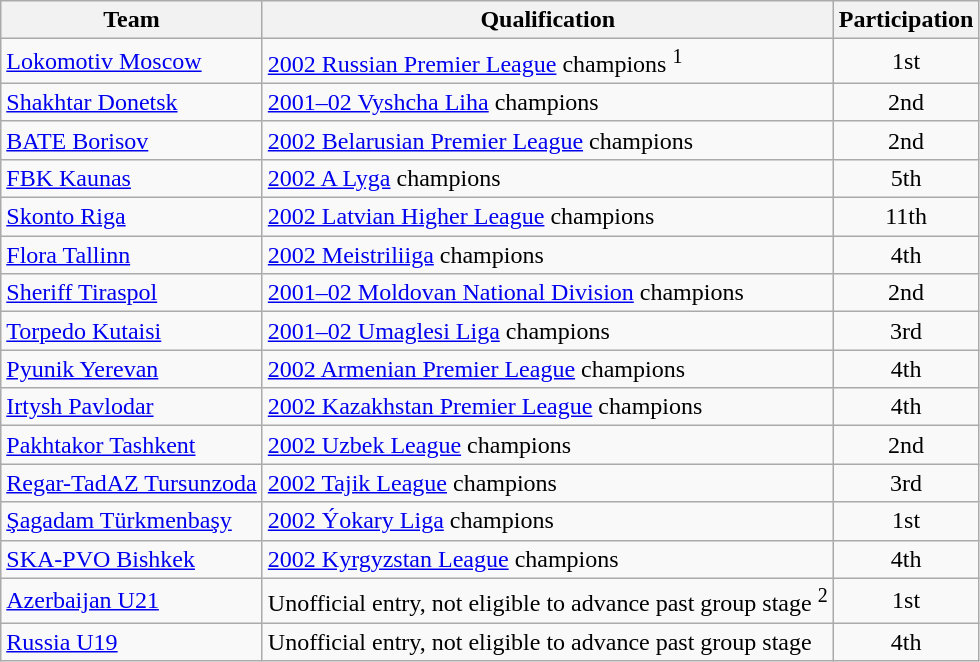<table class="wikitable">
<tr>
<th>Team</th>
<th>Qualification</th>
<th>Participation</th>
</tr>
<tr>
<td> <a href='#'>Lokomotiv Moscow</a></td>
<td><a href='#'>2002 Russian Premier League</a> champions <sup>1</sup></td>
<td align=center>1st</td>
</tr>
<tr>
<td> <a href='#'>Shakhtar Donetsk</a></td>
<td><a href='#'>2001–02 Vyshcha Liha</a> champions</td>
<td align=center>2nd</td>
</tr>
<tr>
<td> <a href='#'>BATE Borisov</a></td>
<td><a href='#'>2002 Belarusian Premier League</a> champions</td>
<td align=center>2nd</td>
</tr>
<tr>
<td> <a href='#'>FBK Kaunas</a></td>
<td><a href='#'>2002 A Lyga</a> champions</td>
<td align=center>5th</td>
</tr>
<tr>
<td> <a href='#'>Skonto Riga</a></td>
<td><a href='#'>2002 Latvian Higher League</a> champions</td>
<td align=center>11th</td>
</tr>
<tr>
<td> <a href='#'>Flora Tallinn</a></td>
<td><a href='#'>2002 Meistriliiga</a> champions</td>
<td align=center>4th</td>
</tr>
<tr>
<td> <a href='#'>Sheriff Tiraspol</a></td>
<td><a href='#'>2001–02 Moldovan National Division</a> champions</td>
<td align=center>2nd</td>
</tr>
<tr>
<td> <a href='#'>Torpedo Kutaisi</a></td>
<td><a href='#'>2001–02 Umaglesi Liga</a> champions</td>
<td align=center>3rd</td>
</tr>
<tr>
<td> <a href='#'>Pyunik Yerevan</a></td>
<td><a href='#'>2002 Armenian Premier League</a> champions</td>
<td align=center>4th</td>
</tr>
<tr>
<td> <a href='#'>Irtysh Pavlodar</a></td>
<td><a href='#'>2002 Kazakhstan Premier League</a> champions</td>
<td align=center>4th</td>
</tr>
<tr>
<td> <a href='#'>Pakhtakor Tashkent</a></td>
<td><a href='#'>2002 Uzbek League</a> champions</td>
<td align=center>2nd</td>
</tr>
<tr>
<td> <a href='#'>Regar-TadAZ Tursunzoda</a></td>
<td><a href='#'>2002 Tajik League</a> champions</td>
<td align=center>3rd</td>
</tr>
<tr>
<td> <a href='#'>Şagadam Türkmenbaşy</a></td>
<td><a href='#'>2002 Ýokary Liga</a> champions</td>
<td align=center>1st</td>
</tr>
<tr>
<td> <a href='#'>SKA-PVO Bishkek</a></td>
<td><a href='#'>2002 Kyrgyzstan League</a> champions</td>
<td align=center>4th</td>
</tr>
<tr>
<td> <a href='#'>Azerbaijan U21</a></td>
<td>Unofficial entry, not eligible to advance past group stage <sup>2</sup></td>
<td align=center>1st</td>
</tr>
<tr>
<td> <a href='#'>Russia U19</a></td>
<td>Unofficial entry, not eligible to advance past group stage</td>
<td align=center>4th</td>
</tr>
</table>
